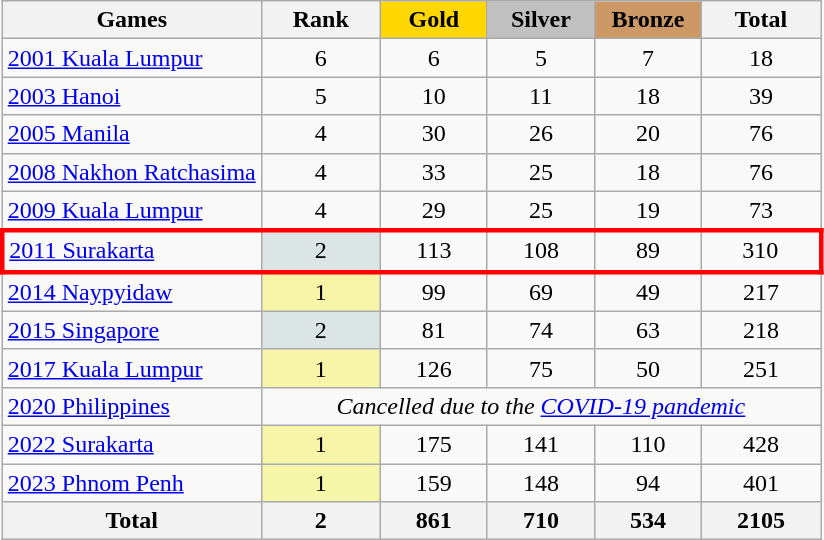<table class="wikitable sortable" style="margin-top:0em; text-align:center; font-size:100%;">
<tr>
<th>Games</th>
<th style="width:4.5em;">Rank</th>
<th style="background:gold; width:4em;"><strong>Gold</strong></th>
<th style="background:silver; width:4em;"><strong>Silver</strong></th>
<th style="background:#cc9966; width:4em;"><strong>Bronze</strong></th>
<th style="width:4.5em;">Total</th>
</tr>
<tr>
<td align=left> <a href='#'>2001 Kuala Lumpur</a></td>
<td>6</td>
<td>6</td>
<td>5</td>
<td>7</td>
<td>18</td>
</tr>
<tr>
<td align=left> <a href='#'>2003 Hanoi</a></td>
<td>5</td>
<td>10</td>
<td>11</td>
<td>18</td>
<td>39</td>
</tr>
<tr>
<td align=left> <a href='#'>2005 Manila</a></td>
<td>4</td>
<td>30</td>
<td>26</td>
<td>20</td>
<td>76</td>
</tr>
<tr>
<td align=left> <a href='#'>2008 Nakhon Ratchasima</a></td>
<td>4</td>
<td>33</td>
<td>25</td>
<td>18</td>
<td>76</td>
</tr>
<tr>
<td align=left> <a href='#'>2009 Kuala Lumpur</a></td>
<td>4</td>
<td>29</td>
<td>25</td>
<td>19</td>
<td>73</td>
</tr>
<tr style="border: 3px solid red">
<td align=left> <a href='#'>2011 Surakarta</a></td>
<td bgcolor=dce5e5>2</td>
<td>113</td>
<td>108</td>
<td>89</td>
<td>310</td>
</tr>
<tr>
<td align=left> <a href='#'>2014 Naypyidaw</a></td>
<td bgcolor=f7f6a8>1</td>
<td>99</td>
<td>69</td>
<td>49</td>
<td>217</td>
</tr>
<tr>
<td align=left> <a href='#'>2015 Singapore</a></td>
<td bgcolor=dce5e5>2</td>
<td>81</td>
<td>74</td>
<td>63</td>
<td>218</td>
</tr>
<tr>
<td align=left> <a href='#'>2017 Kuala Lumpur</a></td>
<td bgcolor=f7f6a8>1</td>
<td>126</td>
<td>75</td>
<td>50</td>
<td>251</td>
</tr>
<tr>
<td align=left> <a href='#'>2020 Philippines</a></td>
<td colspan=5><em>Cancelled due to the <a href='#'>COVID-19 pandemic</a></em></td>
</tr>
<tr>
<td align=left> <a href='#'>2022 Surakarta</a></td>
<td bgcolor=f7f6a8>1</td>
<td>175</td>
<td>141</td>
<td>110</td>
<td>428</td>
</tr>
<tr>
<td align=left> <a href='#'>2023 Phnom Penh</a></td>
<td bgcolor=f6f6a8>1</td>
<td>159</td>
<td>148</td>
<td>94</td>
<td>401</td>
</tr>
<tr>
<th>Total</th>
<th>2</th>
<th>861</th>
<th>710</th>
<th>534</th>
<th>2105</th>
</tr>
</table>
